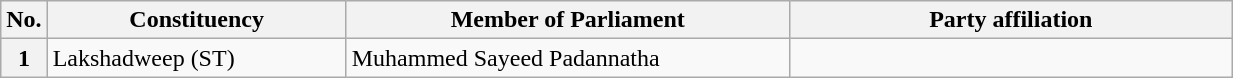<table class="wikitable sortable">
<tr style="text-align:center;">
<th>No.</th>
<th style="width:12em">Constituency</th>
<th style="width:18em">Member of Parliament</th>
<th colspan="2" style="width:18em">Party affiliation</th>
</tr>
<tr>
<th>1</th>
<td>Lakshadweep (ST)</td>
<td>Muhammed Sayeed Padannatha</td>
<td></td>
</tr>
</table>
